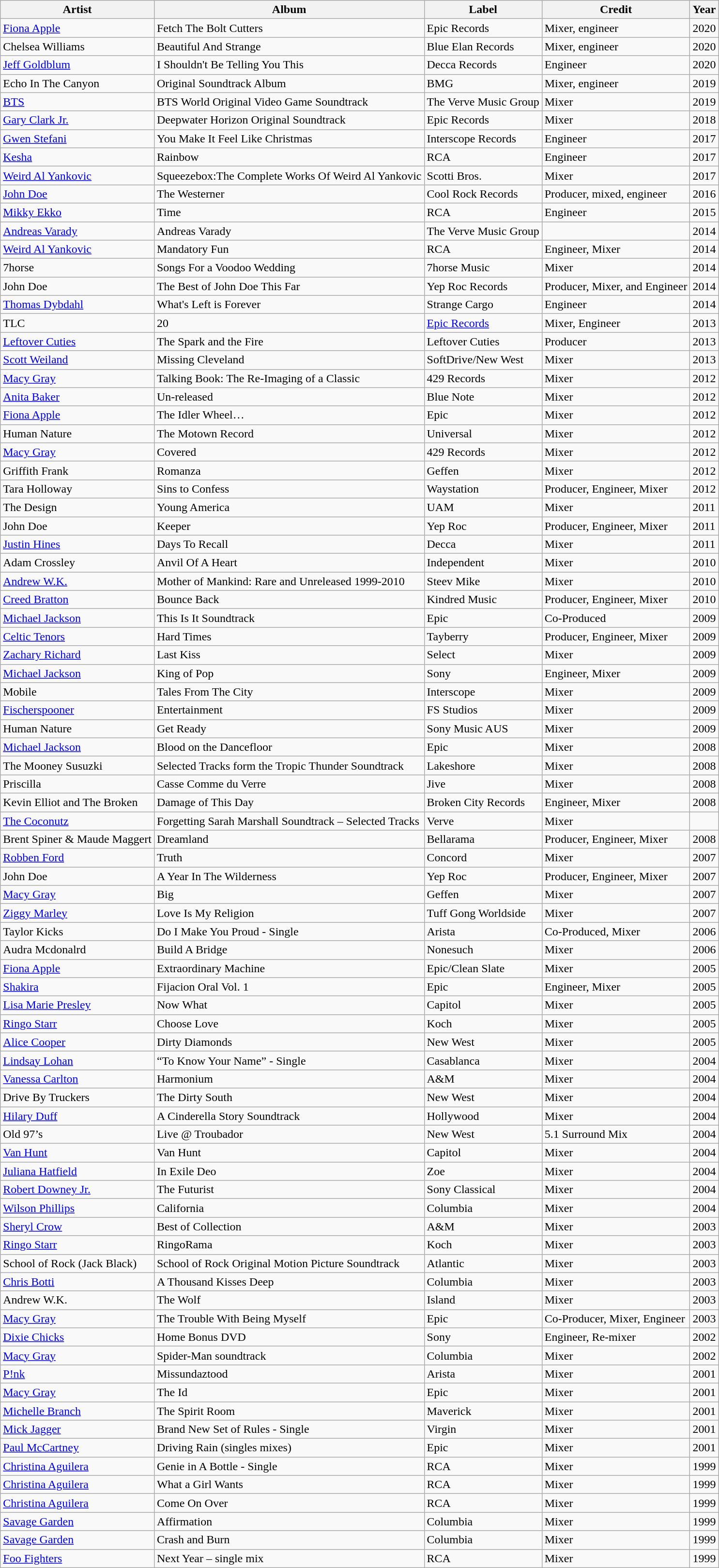<table class="wikitable">
<tr>
<th scope="col">Artist</th>
<th scope="col">Album</th>
<th scope="col">Label</th>
<th scope="col">Credit</th>
<th scope="col">Year</th>
</tr>
<tr>
<td><a href='#'>Fiona Apple</a></td>
<td>Fetch The Bolt Cutters</td>
<td>Epic Records</td>
<td>Mixer, engineer</td>
<td>2020</td>
</tr>
<tr>
<td>Chelsea Williams</td>
<td>Beautiful And Strange</td>
<td>Blue Elan Records</td>
<td>Mixer, engineer</td>
<td>2020</td>
</tr>
<tr>
<td><a href='#'>Jeff Goldblum</a></td>
<td>I Shouldn't Be Telling You This</td>
<td>Decca Records</td>
<td>Engineer</td>
<td>2020</td>
</tr>
<tr>
<td>Echo In The Canyon</td>
<td>Original Soundtrack Album</td>
<td>BMG</td>
<td>Mixer, engineer</td>
<td>2019</td>
</tr>
<tr>
<td><a href='#'>BTS</a></td>
<td>BTS World Original Video Game Soundtrack</td>
<td>The Verve Music Group</td>
<td>Mixer</td>
<td>2019</td>
</tr>
<tr>
<td><a href='#'>Gary Clark Jr.</a></td>
<td>Deepwater Horizon Original Soundtrack</td>
<td>Epic Records</td>
<td>Mixer</td>
<td>2018</td>
</tr>
<tr>
<td><a href='#'>Gwen Stefani</a></td>
<td>You Make It Feel Like Christmas</td>
<td>Interscope Records</td>
<td>Engineer</td>
<td>2017</td>
</tr>
<tr>
<td><a href='#'>Kesha</a></td>
<td>Rainbow</td>
<td>RCA</td>
<td>Engineer</td>
<td>2017</td>
</tr>
<tr>
<td><a href='#'>Weird Al Yankovic</a></td>
<td>Squeezebox:The Complete Works Of Weird Al Yankovic</td>
<td>Scotti Bros.</td>
<td>Mixer</td>
<td>2017</td>
</tr>
<tr>
<td><a href='#'>John Doe</a></td>
<td>The Westerner</td>
<td>Cool Rock Records</td>
<td>Producer, mixed, engineer</td>
<td>2016</td>
</tr>
<tr>
<td><a href='#'>Mikky Ekko</a></td>
<td>Time</td>
<td>RCA</td>
<td>Engineer</td>
<td>2015</td>
</tr>
<tr>
<td><a href='#'>Andreas Varady</a></td>
<td>Andreas Varady</td>
<td>The Verve Music Group</td>
<td></td>
<td>2014</td>
</tr>
<tr>
<td><a href='#'>Weird Al Yankovic</a></td>
<td>Mandatory Fun</td>
<td>RCA</td>
<td>Engineer, Mixer</td>
<td>2014</td>
</tr>
<tr>
<td>7horse</td>
<td>Songs For a Voodoo Wedding</td>
<td>7horse Music</td>
<td>Mixer</td>
<td>2014</td>
</tr>
<tr>
<td>John Doe</td>
<td>The Best of John Doe This Far</td>
<td>Yep Roc Records</td>
<td>Producer, Mixer, and Engineer</td>
<td>2014</td>
</tr>
<tr>
<td><a href='#'>Thomas Dybdahl</a></td>
<td>What's Left is Forever</td>
<td>Strange Cargo</td>
<td>Engineer</td>
<td>2014</td>
</tr>
<tr>
<td>TLC</td>
<td>20</td>
<td><a href='#'>Epic Records</a></td>
<td>Mixer, Engineer</td>
<td>2013</td>
</tr>
<tr>
<td><a href='#'>Leftover Cuties</a></td>
<td>The Spark and the Fire</td>
<td>Leftover Cuties</td>
<td>Producer</td>
<td>2013</td>
</tr>
<tr>
<td><a href='#'>Scott Weiland</a></td>
<td>Missing Cleveland</td>
<td>SoftDrive/New West</td>
<td>Mixer</td>
<td>2013</td>
</tr>
<tr>
<td><a href='#'>Macy Gray</a></td>
<td>Talking Book: The Re-Imaging of a Classic</td>
<td>429 Records</td>
<td>Mixer</td>
<td>2012</td>
</tr>
<tr>
<td><a href='#'>Anita Baker</a></td>
<td>Un-released</td>
<td>Blue Note</td>
<td>Mixer</td>
<td>2012</td>
</tr>
<tr>
<td><a href='#'>Fiona Apple</a></td>
<td>The Idler Wheel…</td>
<td>Epic</td>
<td>Mixer</td>
<td>2012</td>
</tr>
<tr>
<td>Human Nature</td>
<td>The Motown Record</td>
<td>Universal</td>
<td>Mixer</td>
<td>2012</td>
</tr>
<tr>
<td><a href='#'>Macy Gray</a></td>
<td>Covered</td>
<td>429 Records</td>
<td>Mixer</td>
<td>2012</td>
</tr>
<tr>
<td>Griffith Frank</td>
<td>Romanza</td>
<td>Geffen</td>
<td>Mixer</td>
<td>2012</td>
</tr>
<tr>
<td>Tara Holloway</td>
<td>Sins to Confess</td>
<td>Waystation</td>
<td>Producer, Engineer, Mixer</td>
<td>2012</td>
</tr>
<tr>
<td>The Design</td>
<td>Young America</td>
<td>UAM</td>
<td>Mixer</td>
<td>2011</td>
</tr>
<tr>
<td>John Doe</td>
<td>Keeper</td>
<td>Yep Roc</td>
<td>Producer, Engineer, Mixer</td>
<td>2011</td>
</tr>
<tr>
<td><a href='#'>Justin Hines</a></td>
<td>Days To Recall</td>
<td>Decca</td>
<td>Mixer</td>
<td>2011</td>
</tr>
<tr>
<td>Adam Crossley</td>
<td>Anvil Of A Heart</td>
<td>Independent</td>
<td>Mixer</td>
<td>2010</td>
</tr>
<tr>
<td><a href='#'>Andrew W.K.</a></td>
<td>Mother of Mankind: Rare and Unreleased 1999-2010</td>
<td>Steev Mike</td>
<td>Mixer</td>
<td>2010</td>
</tr>
<tr>
<td><a href='#'>Creed Bratton</a></td>
<td>Bounce Back</td>
<td>Kindred Music</td>
<td>Producer, Engineer, Mixer</td>
<td>2010</td>
</tr>
<tr>
<td><a href='#'>Michael Jackson</a></td>
<td>This Is It Soundtrack</td>
<td>Epic</td>
<td>Co-Produced</td>
<td>2009</td>
</tr>
<tr>
<td><a href='#'>Celtic Tenors</a></td>
<td>Hard Times</td>
<td>Tayberry</td>
<td>Producer, Engineer, Mixer</td>
<td>2009</td>
</tr>
<tr>
<td><a href='#'>Zachary Richard</a></td>
<td>Last Kiss</td>
<td>Select</td>
<td>Mixer</td>
<td>2009</td>
</tr>
<tr>
<td><a href='#'>Michael Jackson</a></td>
<td>King of Pop</td>
<td>Sony</td>
<td>Engineer, Mixer</td>
<td>2009</td>
</tr>
<tr>
<td>Mobile</td>
<td>Tales From The City</td>
<td>Interscope</td>
<td>Mixer</td>
<td>2009</td>
</tr>
<tr>
<td><a href='#'>Fischerspooner</a></td>
<td>Entertainment</td>
<td>FS Studios</td>
<td>Mixer</td>
<td>2009</td>
</tr>
<tr>
<td>Human Nature</td>
<td>Get Ready</td>
<td>Sony Music AUS</td>
<td>Mixer</td>
<td>2009</td>
</tr>
<tr>
<td><a href='#'>Michael Jackson</a></td>
<td>Blood on the Dancefloor</td>
<td>Epic</td>
<td>Mixer</td>
<td>2008</td>
</tr>
<tr>
<td>The Mooney Susuzki</td>
<td>Selected Tracks form the Tropic Thunder Soundtrack</td>
<td>Lakeshore</td>
<td>Mixer</td>
<td>2008</td>
</tr>
<tr>
<td>Priscilla</td>
<td>Casse Comme du Verre</td>
<td>Jive</td>
<td>Mixer</td>
<td>2008</td>
</tr>
<tr>
<td>Kevin Elliot and The Broken</td>
<td>Damage of This Day</td>
<td>Broken City Records</td>
<td>Engineer, Mixer</td>
<td>2008</td>
</tr>
<tr>
<td><a href='#'>The Coconutz</a></td>
<td>Forgetting Sarah Marshall Soundtrack – Selected Tracks</td>
<td>Verve</td>
<td>Mixer</td>
<td></td>
</tr>
<tr>
<td>Brent Spiner & Maude Maggert</td>
<td>Dreamland</td>
<td>Bellarama</td>
<td>Producer, Engineer, Mixer</td>
<td>2008</td>
</tr>
<tr>
<td><a href='#'>Robben Ford</a></td>
<td>Truth</td>
<td>Concord</td>
<td>Mixer</td>
<td>2007</td>
</tr>
<tr>
<td>John Doe</td>
<td>A Year In The Wilderness</td>
<td>Yep Roc</td>
<td>Producer, Engineer, Mixer</td>
<td>2007</td>
</tr>
<tr>
<td><a href='#'>Macy Gray</a></td>
<td>Big</td>
<td>Geffen</td>
<td>Mixer</td>
<td>2007</td>
</tr>
<tr>
<td><a href='#'>Ziggy Marley</a></td>
<td>Love Is My Religion</td>
<td>Tuff Gong Worldside</td>
<td>Mixer</td>
<td>2007</td>
</tr>
<tr>
<td>Taylor Kicks</td>
<td>Do I Make You Proud - Single</td>
<td>Arista</td>
<td>Co-Produced, Mixer</td>
<td>2006</td>
</tr>
<tr>
<td>Audra Mcdonalrd</td>
<td>Build A Bridge</td>
<td>Nonesuch</td>
<td>Mixer</td>
<td>2006</td>
</tr>
<tr>
<td><a href='#'>Fiona Apple</a></td>
<td>Extraordinary Machine</td>
<td>Epic/Clean Slate</td>
<td>Mixer</td>
<td>2005</td>
</tr>
<tr>
<td><a href='#'>Shakira</a></td>
<td>Fijacion Oral Vol. 1</td>
<td>Epic</td>
<td>Engineer, Mixer</td>
<td>2005</td>
</tr>
<tr>
<td><a href='#'>Lisa Marie Presley</a></td>
<td>Now What</td>
<td>Capitol</td>
<td>Mixer</td>
<td>2005</td>
</tr>
<tr>
<td><a href='#'>Ringo Starr</a></td>
<td>Choose Love</td>
<td>Koch</td>
<td>Mixer</td>
<td>2005</td>
</tr>
<tr>
<td><a href='#'>Alice Cooper</a></td>
<td>Dirty Diamonds</td>
<td>New West</td>
<td>Mixer</td>
<td>2005</td>
</tr>
<tr>
<td><a href='#'>Lindsay Lohan</a></td>
<td>“To Know Your Name” - Single</td>
<td>Casablanca</td>
<td>Mixer</td>
<td>2004</td>
</tr>
<tr>
<td><a href='#'>Vanessa Carlton</a></td>
<td>Harmonium</td>
<td>A&M</td>
<td>Mixer</td>
<td>2004</td>
</tr>
<tr>
<td>Drive By Truckers</td>
<td>The Dirty South</td>
<td>New West</td>
<td>Mixer</td>
<td>2004</td>
</tr>
<tr>
<td><a href='#'>Hilary Duff</a></td>
<td>A Cinderella Story Soundtrack</td>
<td>Hollywood</td>
<td>Mixer</td>
<td>2004</td>
</tr>
<tr>
<td>Old 97’s</td>
<td>Live @ Troubador</td>
<td>New West</td>
<td>5.1 Surround Mix</td>
<td>2004</td>
</tr>
<tr>
<td><a href='#'>Van Hunt</a></td>
<td>Van Hunt</td>
<td>Capitol</td>
<td>Mixer</td>
<td>2004</td>
</tr>
<tr>
<td><a href='#'>Juliana Hatfield</a></td>
<td>In Exile Deo</td>
<td>Zoe</td>
<td>Mixer</td>
<td>2004</td>
</tr>
<tr>
<td><a href='#'>Robert Downey Jr.</a></td>
<td>The Futurist</td>
<td>Sony Classical</td>
<td>Mixer</td>
<td>2004</td>
</tr>
<tr>
<td><a href='#'>Wilson Phillips</a></td>
<td>California</td>
<td>Columbia</td>
<td>Mixer</td>
<td>2004</td>
</tr>
<tr>
<td><a href='#'>Sheryl Crow</a></td>
<td>Best of Collection</td>
<td>A&M</td>
<td>Mixer</td>
<td>2003</td>
</tr>
<tr>
<td><a href='#'>Ringo Starr</a></td>
<td>RingoRama</td>
<td>Koch</td>
<td>Mixer</td>
<td>2003</td>
</tr>
<tr>
<td>School of Rock (Jack Black)</td>
<td>School of Rock Original Motion Picture Soundtrack</td>
<td>Atlantic</td>
<td>Mixer</td>
<td>2003</td>
</tr>
<tr>
<td><a href='#'>Chris Botti</a></td>
<td>A Thousand Kisses Deep</td>
<td>Columbia</td>
<td>Mixer</td>
<td>2003</td>
</tr>
<tr>
<td>Andrew W.K.</td>
<td>The Wolf</td>
<td>Island</td>
<td>Mixer</td>
<td>2003</td>
</tr>
<tr>
<td><a href='#'>Macy Gray</a></td>
<td>The Trouble With Being Myself</td>
<td>Epic</td>
<td>Co-Producer, Mixer, Engineer</td>
<td>2003</td>
</tr>
<tr>
<td><a href='#'>Dixie Chicks</a></td>
<td>Home Bonus DVD</td>
<td>Sony</td>
<td>Engineer, Re-mixer</td>
<td>2002</td>
</tr>
<tr>
<td><a href='#'>Macy Gray</a></td>
<td>Spider-Man soundtrack</td>
<td>Columbia</td>
<td>Mixer</td>
<td>2002</td>
</tr>
<tr>
<td><a href='#'>P!nk</a></td>
<td>Missundaztood</td>
<td>Arista</td>
<td>Mixer</td>
<td>2001</td>
</tr>
<tr>
<td><a href='#'>Macy Gray</a></td>
<td>The Id</td>
<td>Epic</td>
<td>Mixer</td>
<td>2001</td>
</tr>
<tr>
<td><a href='#'>Michelle Branch</a></td>
<td>The Spirit Room</td>
<td>Maverick</td>
<td>Mixer</td>
<td>2001</td>
</tr>
<tr>
<td><a href='#'>Mick Jagger</a></td>
<td>Brand New Set of Rules - Single</td>
<td>Virgin</td>
<td>Mixer</td>
<td>2001</td>
</tr>
<tr>
<td><a href='#'>Paul McCartney</a></td>
<td>Driving Rain (singles mixes)</td>
<td>Epic</td>
<td>Mixer</td>
<td>2001</td>
</tr>
<tr>
<td><a href='#'>Christina Aguilera</a></td>
<td>Genie in A Bottle - Single</td>
<td>RCA</td>
<td>Mixer</td>
<td>1999</td>
</tr>
<tr>
<td><a href='#'>Christina Aguilera</a></td>
<td>What a Girl Wants</td>
<td>RCA</td>
<td>Mixer</td>
<td>1999</td>
</tr>
<tr>
<td><a href='#'>Christina Aguilera</a></td>
<td>Come On Over</td>
<td>RCA</td>
<td>Mixer</td>
<td>1999</td>
</tr>
<tr>
<td><a href='#'>Savage Garden</a></td>
<td>Affirmation</td>
<td>Columbia</td>
<td>Mixer</td>
<td>1999</td>
</tr>
<tr>
<td><a href='#'>Savage Garden</a></td>
<td>Crash and Burn</td>
<td>Columbia</td>
<td>Mixer</td>
<td>1999</td>
</tr>
<tr>
<td><a href='#'>Foo Fighters</a></td>
<td>Next Year – single mix</td>
<td>RCA</td>
<td>Mixer</td>
<td>1999</td>
</tr>
</table>
